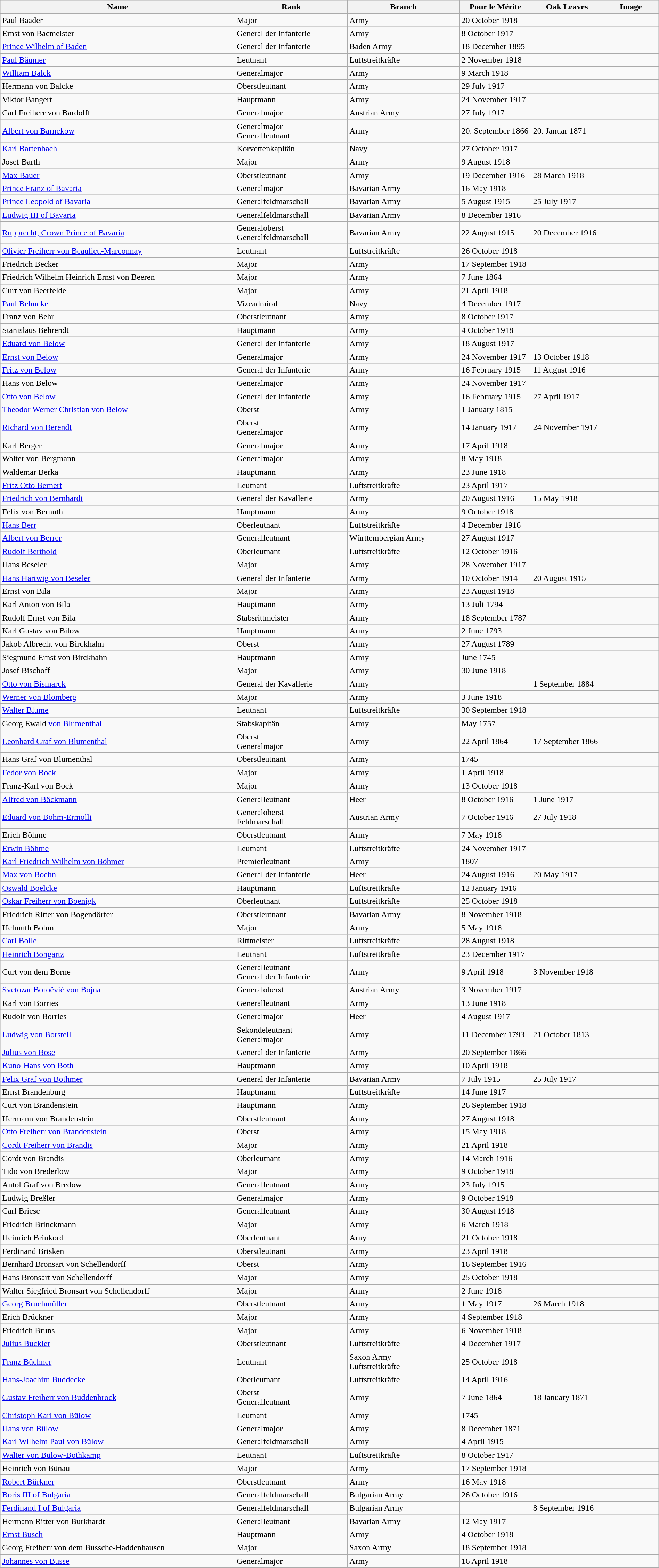<table class="wikitable" style="width:100%;">
<tr>
<th>Name</th>
<th>Rank</th>
<th>Branch</th>
<th width="130">Pour le Mérite</th>
<th width="130">Oak Leaves</th>
<th width="100">Image</th>
</tr>
<tr>
<td>Paul Baader</td>
<td>Major</td>
<td>Army</td>
<td>20 October 1918</td>
<td></td>
<td></td>
</tr>
<tr>
<td>Ernst von Bacmeister</td>
<td>General der Infanterie</td>
<td>Army</td>
<td>8 October 1917</td>
<td></td>
<td></td>
</tr>
<tr>
<td><a href='#'>Prince Wilhelm of Baden</a></td>
<td>General der Infanterie</td>
<td>Baden Army</td>
<td>18 December 1895</td>
<td></td>
<td></td>
</tr>
<tr>
<td><a href='#'>Paul Bäumer</a></td>
<td>Leutnant</td>
<td>Luftstreitkräfte</td>
<td>2 November 1918</td>
<td></td>
<td></td>
</tr>
<tr>
<td><a href='#'>William Balck</a></td>
<td>Generalmajor</td>
<td>Army</td>
<td>9 March 1918</td>
<td></td>
<td></td>
</tr>
<tr>
<td>Hermann von Balcke</td>
<td>Oberstleutnant</td>
<td>Army</td>
<td>29 July 1917</td>
<td></td>
<td></td>
</tr>
<tr>
<td>Viktor Bangert</td>
<td>Hauptmann</td>
<td>Army</td>
<td>24 November 1917</td>
<td></td>
<td></td>
</tr>
<tr>
<td>Carl Freiherr von Bardolff</td>
<td>Generalmajor</td>
<td>Austrian Army</td>
<td>27 July 1917</td>
<td></td>
<td></td>
</tr>
<tr>
<td><a href='#'>Albert von Barnekow</a></td>
<td>Generalmajor<br>Generalleutnant</td>
<td>Army</td>
<td>20. September 1866</td>
<td>20. Januar 1871</td>
<td></td>
</tr>
<tr>
<td><a href='#'>Karl Bartenbach</a></td>
<td>Korvettenkapitän</td>
<td>Navy</td>
<td>27 October 1917</td>
<td></td>
<td></td>
</tr>
<tr>
<td>Josef Barth</td>
<td>Major</td>
<td>Army</td>
<td>9 August 1918</td>
<td></td>
<td></td>
</tr>
<tr>
<td><a href='#'>Max Bauer</a></td>
<td>Oberstleutnant</td>
<td>Army</td>
<td>19 December 1916</td>
<td>28 March 1918</td>
<td></td>
</tr>
<tr>
<td><a href='#'>Prince Franz of Bavaria</a></td>
<td>Generalmajor</td>
<td>Bavarian Army</td>
<td>16 May 1918</td>
<td></td>
<td></td>
</tr>
<tr>
<td><a href='#'>Prince Leopold of Bavaria</a></td>
<td>Generalfeldmarschall</td>
<td>Bavarian Army</td>
<td>5 August 1915</td>
<td>25 July 1917</td>
<td></td>
</tr>
<tr>
<td><a href='#'>Ludwig III of Bavaria</a></td>
<td>Generalfeldmarschall</td>
<td>Bavarian Army</td>
<td>8 December 1916</td>
<td></td>
<td></td>
</tr>
<tr>
<td><a href='#'>Rupprecht, Crown Prince of Bavaria</a></td>
<td>Generaloberst<br>Generalfeldmarschall</td>
<td>Bavarian Army</td>
<td>22 August 1915</td>
<td>20 December 1916</td>
<td></td>
</tr>
<tr>
<td><a href='#'>Olivier Freiherr von Beaulieu-Marconnay</a></td>
<td>Leutnant</td>
<td>Luftstreitkräfte</td>
<td>26 October 1918</td>
<td></td>
<td></td>
</tr>
<tr>
<td>Friedrich Becker</td>
<td>Major</td>
<td>Army</td>
<td>17 September 1918</td>
<td></td>
<td></td>
</tr>
<tr>
<td>Friedrich Wilhelm Heinrich Ernst von Beeren</td>
<td>Major</td>
<td>Army</td>
<td>7 June 1864</td>
<td></td>
<td></td>
</tr>
<tr>
<td>Curt von Beerfelde</td>
<td>Major</td>
<td>Army</td>
<td>21 April 1918</td>
<td></td>
<td></td>
</tr>
<tr>
<td><a href='#'>Paul Behncke</a></td>
<td>Vizeadmiral</td>
<td>Navy</td>
<td>4 December 1917</td>
<td></td>
<td></td>
</tr>
<tr>
<td>Franz von Behr</td>
<td>Oberstleutnant</td>
<td>Army</td>
<td>8 October 1917</td>
<td></td>
<td></td>
</tr>
<tr>
<td>Stanislaus Behrendt</td>
<td>Hauptmann</td>
<td>Army</td>
<td>4 October 1918</td>
<td></td>
<td></td>
</tr>
<tr>
<td><a href='#'>Eduard von Below</a></td>
<td>General der Infanterie</td>
<td>Army</td>
<td>18 August 1917</td>
<td></td>
<td></td>
</tr>
<tr>
<td><a href='#'>Ernst von Below</a></td>
<td>Generalmajor</td>
<td>Army</td>
<td>24 November 1917</td>
<td>13 October 1918</td>
<td></td>
</tr>
<tr>
<td><a href='#'>Fritz von Below</a></td>
<td>General der Infanterie</td>
<td>Army</td>
<td>16 February 1915</td>
<td>11 August 1916</td>
<td></td>
</tr>
<tr>
<td>Hans von Below</td>
<td>Generalmajor</td>
<td>Army</td>
<td>24 November 1917</td>
<td></td>
<td></td>
</tr>
<tr>
<td><a href='#'>Otto von Below</a></td>
<td>General der Infanterie</td>
<td>Army</td>
<td>16 February 1915</td>
<td>27 April 1917</td>
<td></td>
</tr>
<tr>
<td><a href='#'>Theodor Werner Christian von Below</a></td>
<td>Oberst</td>
<td>Army</td>
<td>1 January 1815</td>
<td></td>
<td></td>
</tr>
<tr>
<td><a href='#'>Richard von Berendt</a></td>
<td>Oberst<br>Generalmajor</td>
<td>Army</td>
<td>14 January 1917</td>
<td>24 November 1917</td>
<td></td>
</tr>
<tr>
<td>Karl Berger</td>
<td>Generalmajor</td>
<td>Army</td>
<td>17 April 1918</td>
<td></td>
<td></td>
</tr>
<tr>
<td>Walter von Bergmann</td>
<td>Generalmajor</td>
<td>Army</td>
<td>8 May 1918</td>
<td></td>
<td></td>
</tr>
<tr>
<td>Waldemar Berka</td>
<td>Hauptmann</td>
<td>Army</td>
<td>23 June 1918</td>
<td></td>
<td></td>
</tr>
<tr>
<td><a href='#'>Fritz Otto Bernert</a></td>
<td>Leutnant</td>
<td>Luftstreitkräfte</td>
<td>23 April 1917</td>
<td></td>
<td></td>
</tr>
<tr>
<td><a href='#'>Friedrich von Bernhardi</a></td>
<td>General der Kavallerie</td>
<td>Army</td>
<td>20 August 1916</td>
<td>15 May 1918</td>
<td></td>
</tr>
<tr>
<td>Felix von Bernuth</td>
<td>Hauptmann</td>
<td>Army</td>
<td>9 October 1918</td>
<td></td>
<td></td>
</tr>
<tr>
<td><a href='#'>Hans Berr</a></td>
<td>Oberleutnant</td>
<td>Luftstreitkräfte</td>
<td>4 December 1916</td>
<td></td>
<td></td>
</tr>
<tr>
<td><a href='#'>Albert von Berrer</a></td>
<td>Generalleutnant</td>
<td>Württembergian Army</td>
<td>27 August 1917</td>
<td></td>
<td></td>
</tr>
<tr>
<td><a href='#'>Rudolf Berthold</a></td>
<td>Oberleutnant</td>
<td>Luftstreitkräfte</td>
<td>12 October 1916</td>
<td></td>
<td></td>
</tr>
<tr>
<td>Hans Beseler</td>
<td>Major</td>
<td>Army</td>
<td>28 November 1917</td>
<td></td>
<td></td>
</tr>
<tr>
<td><a href='#'>Hans Hartwig von Beseler</a></td>
<td>General der Infanterie</td>
<td>Army</td>
<td>10 October 1914</td>
<td>20 August 1915</td>
<td></td>
</tr>
<tr>
<td>Ernst von Bila</td>
<td>Major</td>
<td>Army</td>
<td>23 August 1918</td>
<td></td>
<td></td>
</tr>
<tr>
<td>Karl Anton von Bila</td>
<td>Hauptmann</td>
<td>Army</td>
<td>13 Juli 1794</td>
<td></td>
<td></td>
</tr>
<tr>
<td>Rudolf Ernst von Bila</td>
<td>Stabsrittmeister</td>
<td>Army</td>
<td>18 September 1787</td>
<td></td>
<td></td>
</tr>
<tr>
<td>Karl Gustav von Bilow</td>
<td>Hauptmann</td>
<td>Army</td>
<td>2 June 1793</td>
<td></td>
<td></td>
</tr>
<tr>
<td>Jakob Albrecht von Birckhahn</td>
<td>Oberst</td>
<td>Army</td>
<td>27 August 1789</td>
<td></td>
<td></td>
</tr>
<tr>
<td>Siegmund Ernst von Birckhahn</td>
<td>Hauptmann</td>
<td>Army</td>
<td>June 1745</td>
<td></td>
<td></td>
</tr>
<tr>
<td>Josef Bischoff</td>
<td>Major</td>
<td>Army</td>
<td>30 June 1918</td>
<td></td>
<td></td>
</tr>
<tr>
<td><a href='#'>Otto von Bismarck</a></td>
<td>General der Kavallerie</td>
<td>Army</td>
<td></td>
<td>1 September 1884</td>
<td></td>
</tr>
<tr>
<td><a href='#'>Werner von Blomberg</a></td>
<td>Major</td>
<td>Army</td>
<td>3 June 1918</td>
<td></td>
<td></td>
</tr>
<tr>
<td><a href='#'>Walter Blume</a></td>
<td>Leutnant</td>
<td>Luftstreitkräfte</td>
<td>30 September 1918</td>
<td></td>
<td></td>
</tr>
<tr>
<td>Georg Ewald <a href='#'>von Blumenthal</a></td>
<td>Stabskapitän</td>
<td>Army</td>
<td>May 1757</td>
<td></td>
<td></td>
</tr>
<tr>
<td><a href='#'>Leonhard Graf von Blumenthal</a></td>
<td>Oberst<br>Generalmajor</td>
<td>Army</td>
<td>22 April 1864</td>
<td>17 September 1866</td>
<td></td>
</tr>
<tr>
<td>Hans Graf von Blumenthal</td>
<td>Oberstleutnant</td>
<td>Army</td>
<td>1745</td>
<td></td>
<td></td>
</tr>
<tr>
<td><a href='#'>Fedor von Bock</a></td>
<td>Major</td>
<td>Army</td>
<td>1 April 1918</td>
<td></td>
<td></td>
</tr>
<tr>
<td>Franz-Karl von Bock</td>
<td>Major</td>
<td>Army</td>
<td>13 October 1918</td>
<td></td>
<td></td>
</tr>
<tr>
<td><a href='#'>Alfred von Böckmann</a></td>
<td>Generalleutnant</td>
<td>Heer</td>
<td>8 October 1916</td>
<td>1 June 1917</td>
<td></td>
</tr>
<tr>
<td><a href='#'>Eduard von Böhm-Ermolli</a></td>
<td>Generaloberst<br>Feldmarschall</td>
<td>Austrian Army</td>
<td>7 October 1916</td>
<td>27 July 1918</td>
<td></td>
</tr>
<tr>
<td>Erich Böhme</td>
<td>Oberstleutnant</td>
<td>Army</td>
<td>7 May 1918</td>
<td></td>
<td></td>
</tr>
<tr>
<td><a href='#'>Erwin Böhme</a></td>
<td>Leutnant</td>
<td>Luftstreitkräfte</td>
<td>24 November 1917</td>
<td></td>
<td></td>
</tr>
<tr>
<td><a href='#'>Karl Friedrich Wilhelm von Böhmer</a></td>
<td>Premierleutnant</td>
<td>Army</td>
<td>1807</td>
<td></td>
<td></td>
</tr>
<tr>
<td><a href='#'>Max von Boehn</a></td>
<td>General der Infanterie</td>
<td>Heer</td>
<td>24 August 1916</td>
<td>20 May 1917</td>
<td></td>
</tr>
<tr>
<td><a href='#'>Oswald Boelcke</a></td>
<td>Hauptmann</td>
<td>Luftstreitkräfte</td>
<td>12 January 1916</td>
<td></td>
<td></td>
</tr>
<tr>
<td><a href='#'>Oskar Freiherr von Boenigk</a></td>
<td>Oberleutnant</td>
<td>Luftstreitkräfte</td>
<td>25 October 1918</td>
<td></td>
<td></td>
</tr>
<tr>
<td>Friedrich Ritter von Bogendörfer</td>
<td>Oberstleutnant</td>
<td>Bavarian Army</td>
<td>8 November 1918</td>
<td></td>
<td></td>
</tr>
<tr>
<td>Helmuth Bohm</td>
<td>Major</td>
<td>Army</td>
<td>5 May 1918</td>
<td></td>
<td></td>
</tr>
<tr>
<td><a href='#'>Carl Bolle</a></td>
<td>Rittmeister</td>
<td>Luftstreitkräfte</td>
<td>28 August 1918</td>
<td></td>
<td></td>
</tr>
<tr>
<td><a href='#'>Heinrich Bongartz</a></td>
<td>Leutnant</td>
<td>Luftstreitkräfte</td>
<td>23 December 1917</td>
<td></td>
<td></td>
</tr>
<tr>
<td>Curt von dem Borne</td>
<td>Generalleutnant<br>General der Infanterie</td>
<td>Army</td>
<td>9 April 1918</td>
<td>3 November 1918</td>
<td></td>
</tr>
<tr>
<td><a href='#'>Svetozar Boroëvić von Bojna</a></td>
<td>Generaloberst</td>
<td>Austrian Army</td>
<td>3 November 1917</td>
<td></td>
<td></td>
</tr>
<tr>
<td>Karl von Borries</td>
<td>Generalleutnant</td>
<td>Army</td>
<td>13 June 1918</td>
<td></td>
<td></td>
</tr>
<tr>
<td>Rudolf von Borries</td>
<td>Generalmajor</td>
<td>Heer</td>
<td>4 August 1917</td>
<td></td>
<td></td>
</tr>
<tr>
<td><a href='#'>Ludwig von Borstell</a></td>
<td>Sekondeleutnant<br>Generalmajor</td>
<td>Army</td>
<td>11 December 1793</td>
<td>21 October 1813</td>
<td></td>
</tr>
<tr>
<td><a href='#'>Julius von Bose</a></td>
<td>General der Infanterie</td>
<td>Army</td>
<td>20 September 1866</td>
<td></td>
<td></td>
</tr>
<tr>
<td><a href='#'>Kuno-Hans von Both</a></td>
<td>Hauptmann</td>
<td>Army</td>
<td>10 April 1918</td>
<td></td>
<td></td>
</tr>
<tr>
<td><a href='#'>Felix Graf von Bothmer</a></td>
<td>General der Infanterie</td>
<td>Bavarian Army</td>
<td>7 July 1915</td>
<td>25 July 1917</td>
<td></td>
</tr>
<tr>
<td>Ernst Brandenburg</td>
<td>Hauptmann</td>
<td>Luftstreitkräfte</td>
<td>14 June 1917</td>
<td></td>
<td></td>
</tr>
<tr>
<td>Curt von Brandenstein</td>
<td>Hauptmann</td>
<td>Army</td>
<td>26 September 1918</td>
<td></td>
<td></td>
</tr>
<tr>
<td>Hermann von Brandenstein</td>
<td>Oberstleutnant</td>
<td>Army</td>
<td>27 August 1918</td>
<td></td>
<td></td>
</tr>
<tr>
<td><a href='#'>Otto Freiherr von Brandenstein</a></td>
<td>Oberst</td>
<td>Army</td>
<td>15 May 1918</td>
<td></td>
<td></td>
</tr>
<tr>
<td><a href='#'>Cordt Freiherr von Brandis</a></td>
<td>Major</td>
<td>Army</td>
<td>21 April 1918</td>
<td></td>
<td></td>
</tr>
<tr>
<td>Cordt von Brandis</td>
<td>Oberleutnant</td>
<td>Army</td>
<td>14 March 1916</td>
<td></td>
<td></td>
</tr>
<tr>
<td>Tido von Brederlow</td>
<td>Major</td>
<td>Army</td>
<td>9 October 1918</td>
<td></td>
<td></td>
</tr>
<tr>
<td>Antol Graf von Bredow</td>
<td>Generalleutnant</td>
<td>Army</td>
<td>23 July 1915</td>
<td></td>
<td></td>
</tr>
<tr>
<td>Ludwig Breßler</td>
<td>Generalmajor</td>
<td>Army</td>
<td>9 October 1918</td>
<td></td>
<td></td>
</tr>
<tr>
<td>Carl Briese</td>
<td>Generalleutnant</td>
<td>Army</td>
<td>30 August 1918</td>
<td></td>
<td></td>
</tr>
<tr>
<td>Friedrich Brinckmann</td>
<td>Major</td>
<td>Army</td>
<td>6 March 1918</td>
<td></td>
<td></td>
</tr>
<tr>
<td>Heinrich Brinkord</td>
<td>Oberleutnant</td>
<td>Arny</td>
<td>21 October 1918</td>
<td></td>
<td></td>
</tr>
<tr>
<td>Ferdinand Brisken</td>
<td>Oberstleutnant</td>
<td>Army</td>
<td>23 April 1918</td>
<td></td>
<td></td>
</tr>
<tr>
<td>Bernhard Bronsart von Schellendorff</td>
<td>Oberst</td>
<td>Army</td>
<td>16 September 1916</td>
<td></td>
<td></td>
</tr>
<tr>
<td>Hans Bronsart von Schellendorff</td>
<td>Major</td>
<td>Army</td>
<td>25 October 1918</td>
<td></td>
<td></td>
</tr>
<tr>
<td>Walter Siegfried Bronsart von Schellendorff</td>
<td>Major</td>
<td>Army</td>
<td>2 June 1918</td>
<td></td>
<td></td>
</tr>
<tr>
<td><a href='#'>Georg Bruchmüller</a></td>
<td>Oberstleutnant</td>
<td>Army</td>
<td>1 May 1917</td>
<td>26 March 1918</td>
<td></td>
</tr>
<tr>
<td>Erich Brückner</td>
<td>Major</td>
<td>Army</td>
<td>4 September 1918</td>
<td></td>
<td></td>
</tr>
<tr>
<td>Friedrich Bruns</td>
<td>Major</td>
<td>Army</td>
<td>6 November 1918</td>
<td></td>
<td></td>
</tr>
<tr>
<td><a href='#'>Julius Buckler</a></td>
<td>Oberstleutnant</td>
<td>Luftstreitkräfte</td>
<td>4 December 1917</td>
<td></td>
<td></td>
</tr>
<tr>
<td><a href='#'>Franz Büchner</a></td>
<td>Leutnant</td>
<td>Saxon Army<br>Luftstreitkräfte</td>
<td>25 October 1918</td>
<td></td>
<td></td>
</tr>
<tr>
<td><a href='#'>Hans-Joachim Buddecke</a></td>
<td>Oberleutnant</td>
<td>Luftstreitkräfte</td>
<td>14 April 1916</td>
<td></td>
<td></td>
</tr>
<tr>
<td><a href='#'>Gustav Freiherr von Buddenbrock</a></td>
<td>Oberst<br>Generalleutnant</td>
<td>Army</td>
<td>7 June 1864</td>
<td>18 January 1871</td>
<td></td>
</tr>
<tr>
<td><a href='#'>Christoph Karl von Bülow</a></td>
<td>Leutnant</td>
<td>Army</td>
<td>1745</td>
<td></td>
<td></td>
</tr>
<tr>
<td><a href='#'>Hans von Bülow</a></td>
<td>Generalmajor</td>
<td>Army</td>
<td>8 December 1871</td>
<td></td>
<td></td>
</tr>
<tr>
<td><a href='#'>Karl Wilhelm Paul von Bülow</a></td>
<td>Generalfeldmarschall</td>
<td>Army</td>
<td>4 April 1915</td>
<td></td>
<td></td>
</tr>
<tr>
<td><a href='#'>Walter von Bülow-Bothkamp</a></td>
<td>Leutnant</td>
<td>Luftstreitkräfte</td>
<td>8 October 1917</td>
<td></td>
<td></td>
</tr>
<tr>
<td>Heinrich von Bünau</td>
<td>Major</td>
<td>Army</td>
<td>17 September 1918</td>
<td></td>
<td></td>
</tr>
<tr>
<td><a href='#'>Robert Bürkner</a></td>
<td>Oberstleutnant</td>
<td>Army</td>
<td>16 May 1918</td>
<td></td>
<td></td>
</tr>
<tr>
<td><a href='#'>Boris III of Bulgaria</a></td>
<td>Generalfeldmarschall</td>
<td>Bulgarian Army</td>
<td>26 October 1916</td>
<td></td>
<td></td>
</tr>
<tr>
<td><a href='#'>Ferdinand I of Bulgaria</a></td>
<td>Generalfeldmarschall</td>
<td>Bulgarian Army</td>
<td></td>
<td>8 September 1916</td>
<td></td>
</tr>
<tr>
<td>Hermann Ritter von Burkhardt</td>
<td>Generalleutnant</td>
<td>Bavarian Army</td>
<td>12 May 1917</td>
<td></td>
<td></td>
</tr>
<tr>
<td><a href='#'>Ernst Busch</a></td>
<td>Hauptmann</td>
<td>Army</td>
<td>4 October 1918</td>
<td></td>
<td></td>
</tr>
<tr>
<td>Georg Freiherr von dem Bussche-Haddenhausen</td>
<td>Major</td>
<td>Saxon Army</td>
<td>18 September 1918</td>
<td></td>
<td></td>
</tr>
<tr>
<td><a href='#'>Johannes von Busse</a></td>
<td>Generalmajor</td>
<td>Army</td>
<td>16 April 1918</td>
<td></td>
<td></td>
</tr>
<tr>
</tr>
</table>
